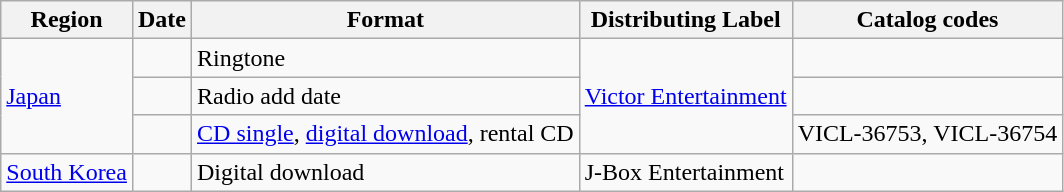<table class="wikitable">
<tr>
<th>Region</th>
<th>Date</th>
<th>Format</th>
<th>Distributing Label</th>
<th>Catalog codes</th>
</tr>
<tr>
<td rowspan="3"><a href='#'>Japan</a></td>
<td></td>
<td>Ringtone</td>
<td rowspan="3"><a href='#'>Victor Entertainment</a></td>
<td></td>
</tr>
<tr>
<td></td>
<td>Radio add date</td>
<td></td>
</tr>
<tr>
<td></td>
<td><a href='#'>CD single</a>, <a href='#'>digital download</a>, rental CD</td>
<td>VICL-36753, VICL-36754</td>
</tr>
<tr>
<td><a href='#'>South Korea</a></td>
<td></td>
<td>Digital download</td>
<td>J-Box Entertainment</td>
<td></td>
</tr>
</table>
